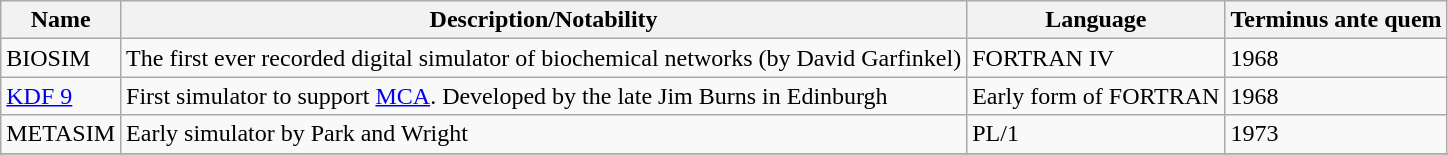<table class="wikitable">
<tr>
<th>Name</th>
<th>Description/Notability</th>
<th>Language</th>
<th>Terminus ante quem</th>
</tr>
<tr>
<td>BIOSIM</td>
<td>The first ever recorded digital simulator of biochemical networks (by David Garfinkel)</td>
<td>FORTRAN IV</td>
<td>1968</td>
</tr>
<tr>
<td><a href='#'>KDF 9</a></td>
<td>First simulator to support <a href='#'>MCA</a>. Developed by the late Jim Burns in Edinburgh</td>
<td>Early form of FORTRAN</td>
<td>1968</td>
</tr>
<tr>
<td>METASIM</td>
<td>Early simulator by Park and Wright</td>
<td>PL/1</td>
<td>1973</td>
</tr>
<tr>
</tr>
<tr>
</tr>
</table>
